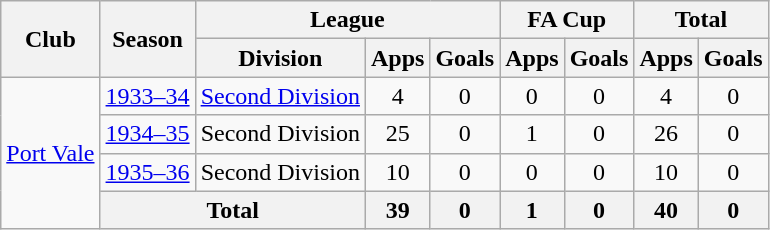<table class="wikitable" style="text-align: center;">
<tr>
<th rowspan="2">Club</th>
<th rowspan="2">Season</th>
<th colspan="3">League</th>
<th colspan="2">FA Cup</th>
<th colspan="2">Total</th>
</tr>
<tr>
<th>Division</th>
<th>Apps</th>
<th>Goals</th>
<th>Apps</th>
<th>Goals</th>
<th>Apps</th>
<th>Goals</th>
</tr>
<tr>
<td rowspan="4"><a href='#'>Port Vale</a></td>
<td><a href='#'>1933–34</a></td>
<td><a href='#'>Second Division</a></td>
<td>4</td>
<td>0</td>
<td>0</td>
<td>0</td>
<td>4</td>
<td>0</td>
</tr>
<tr>
<td><a href='#'>1934–35</a></td>
<td>Second Division</td>
<td>25</td>
<td>0</td>
<td>1</td>
<td>0</td>
<td>26</td>
<td>0</td>
</tr>
<tr>
<td><a href='#'>1935–36</a></td>
<td>Second Division</td>
<td>10</td>
<td>0</td>
<td>0</td>
<td>0</td>
<td>10</td>
<td>0</td>
</tr>
<tr>
<th colspan="2">Total</th>
<th>39</th>
<th>0</th>
<th>1</th>
<th>0</th>
<th>40</th>
<th>0</th>
</tr>
</table>
